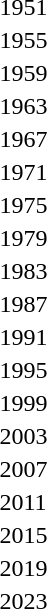<table>
<tr>
<td>1951</td>
<td></td>
<td></td>
<td></td>
</tr>
<tr>
<td>1955</td>
<td></td>
<td></td>
<td></td>
</tr>
<tr>
<td>1959</td>
<td></td>
<td></td>
<td></td>
</tr>
<tr>
<td>1963</td>
<td></td>
<td></td>
<td></td>
</tr>
<tr>
<td>1967</td>
<td></td>
<td></td>
<td></td>
</tr>
<tr>
<td>1971</td>
<td></td>
<td></td>
<td></td>
</tr>
<tr>
<td>1975</td>
<td></td>
<td></td>
<td></td>
</tr>
<tr>
<td>1979</td>
<td></td>
<td></td>
<td></td>
</tr>
<tr>
<td>1983</td>
<td></td>
<td></td>
<td></td>
</tr>
<tr>
<td>1987</td>
<td></td>
<td></td>
<td></td>
</tr>
<tr>
<td>1991</td>
<td></td>
<td></td>
<td></td>
</tr>
<tr>
<td>1995</td>
<td></td>
<td></td>
<td></td>
</tr>
<tr>
<td>1999</td>
<td></td>
<td></td>
<td></td>
</tr>
<tr>
<td>2003</td>
<td></td>
<td></td>
<td></td>
</tr>
<tr>
<td>2007</td>
<td></td>
<td></td>
<td></td>
</tr>
<tr>
<td>2011<br></td>
<td></td>
<td></td>
<td></td>
</tr>
<tr>
<td>2015<br></td>
<td></td>
<td></td>
<td></td>
</tr>
<tr>
<td>2019<br></td>
<td></td>
<td></td>
<td></td>
</tr>
<tr>
<td>2023<br></td>
<td></td>
<td></td>
<td></td>
</tr>
</table>
